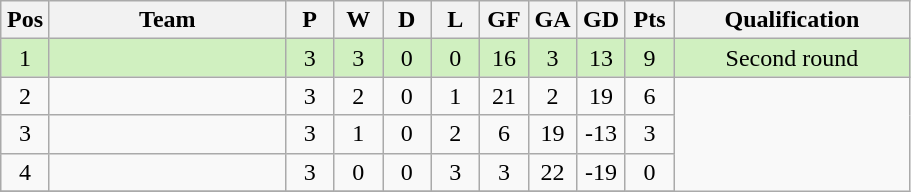<table class="wikitable" border="1">
<tr>
<th width="25"><abbr>Pos</abbr></th>
<th width="150">Team</th>
<th width="25">P</th>
<th width="25">W</th>
<th width="25">D</th>
<th width="25">L</th>
<th width="25"><abbr>GF</abbr></th>
<th width="25"><abbr>GA</abbr></th>
<th width="25"><abbr>GD</abbr></th>
<th width="25"><abbr>Pts</abbr></th>
<th width="150">Qualification</th>
</tr>
<tr bgcolor= #D0F0C0>
<td align="center">1</td>
<td></td>
<td align="center">3</td>
<td align="center">3</td>
<td align="center">0</td>
<td align="center">0</td>
<td align="center">16</td>
<td align="center">3</td>
<td align="center">13</td>
<td align="center">9</td>
<td align="center">Second round</td>
</tr>
<tr>
<td align="center">2</td>
<td></td>
<td align="center">3</td>
<td align="center">2</td>
<td align="center">0</td>
<td align="center">1</td>
<td align="center">21</td>
<td align="center">2</td>
<td align="center">19</td>
<td align="center">6</td>
</tr>
<tr>
<td align="center">3</td>
<td></td>
<td align="center">3</td>
<td align="center">1</td>
<td align="center">0</td>
<td align="center">2</td>
<td align="center">6</td>
<td align="center">19</td>
<td align="center">-13</td>
<td align="center">3</td>
</tr>
<tr>
<td align="center">4</td>
<td></td>
<td align="center">3</td>
<td align="center">0</td>
<td align="center">0</td>
<td align="center">3</td>
<td align="center">3</td>
<td align="center">22</td>
<td align="center">-19</td>
<td align="center">0</td>
</tr>
<tr>
</tr>
</table>
